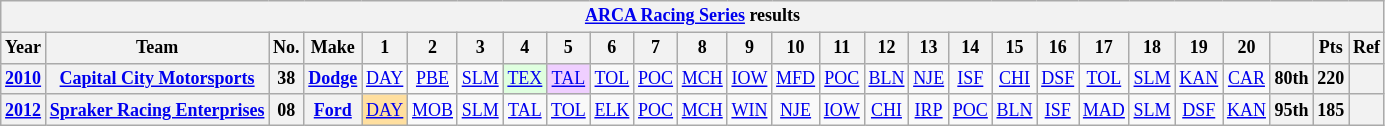<table class="wikitable" style="text-align:center; font-size:75%">
<tr>
<th colspan=27><a href='#'>ARCA Racing Series</a> results</th>
</tr>
<tr>
<th>Year</th>
<th>Team</th>
<th>No.</th>
<th>Make</th>
<th>1</th>
<th>2</th>
<th>3</th>
<th>4</th>
<th>5</th>
<th>6</th>
<th>7</th>
<th>8</th>
<th>9</th>
<th>10</th>
<th>11</th>
<th>12</th>
<th>13</th>
<th>14</th>
<th>15</th>
<th>16</th>
<th>17</th>
<th>18</th>
<th>19</th>
<th>20</th>
<th></th>
<th>Pts</th>
<th>Ref</th>
</tr>
<tr>
<th><a href='#'>2010</a></th>
<th><a href='#'>Capital City Motorsports</a></th>
<th>38</th>
<th><a href='#'>Dodge</a></th>
<td><a href='#'>DAY</a></td>
<td><a href='#'>PBE</a></td>
<td><a href='#'>SLM</a></td>
<td style="background:#DFFFDF;"><a href='#'>TEX</a><br></td>
<td style="background:#EFCFFF;"><a href='#'>TAL</a><br></td>
<td><a href='#'>TOL</a></td>
<td><a href='#'>POC</a></td>
<td><a href='#'>MCH</a></td>
<td><a href='#'>IOW</a></td>
<td><a href='#'>MFD</a></td>
<td><a href='#'>POC</a></td>
<td><a href='#'>BLN</a></td>
<td><a href='#'>NJE</a></td>
<td><a href='#'>ISF</a></td>
<td><a href='#'>CHI</a></td>
<td><a href='#'>DSF</a></td>
<td><a href='#'>TOL</a></td>
<td><a href='#'>SLM</a></td>
<td><a href='#'>KAN</a></td>
<td><a href='#'>CAR</a></td>
<th>80th</th>
<th>220</th>
<th></th>
</tr>
<tr>
<th><a href='#'>2012</a></th>
<th><a href='#'>Spraker Racing Enterprises</a></th>
<th>08</th>
<th><a href='#'>Ford</a></th>
<td style="background:#FFDF9F;"><a href='#'>DAY</a><br></td>
<td><a href='#'>MOB</a></td>
<td><a href='#'>SLM</a></td>
<td><a href='#'>TAL</a></td>
<td><a href='#'>TOL</a></td>
<td><a href='#'>ELK</a></td>
<td><a href='#'>POC</a></td>
<td><a href='#'>MCH</a></td>
<td><a href='#'>WIN</a></td>
<td><a href='#'>NJE</a></td>
<td><a href='#'>IOW</a></td>
<td><a href='#'>CHI</a></td>
<td><a href='#'>IRP</a></td>
<td><a href='#'>POC</a></td>
<td><a href='#'>BLN</a></td>
<td><a href='#'>ISF</a></td>
<td><a href='#'>MAD</a></td>
<td><a href='#'>SLM</a></td>
<td><a href='#'>DSF</a></td>
<td><a href='#'>KAN</a></td>
<th>95th</th>
<th>185</th>
<th></th>
</tr>
</table>
